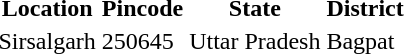<table>
<tr>
<th>Location</th>
<th>Pincode</th>
<th>State</th>
<th>District</th>
</tr>
<tr>
<td>Sirsalgarh</td>
<td>250645</td>
<td>Uttar Pradesh</td>
<td>Bagpat</td>
</tr>
</table>
